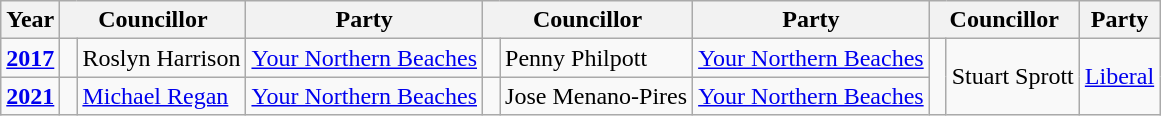<table class="wikitable">
<tr>
<th>Year</th>
<th colspan="2">Councillor</th>
<th>Party</th>
<th colspan="2">Councillor</th>
<th>Party</th>
<th colspan="2">Councillor</th>
<th>Party</th>
</tr>
<tr>
<td><strong><a href='#'>2017</a></strong></td>
<td rowspan="1" width="1px" > </td>
<td rowspan="1">Roslyn Harrison</td>
<td rowspan="1"><a href='#'>Your Northern Beaches</a></td>
<td rowspan="1" width="1px" > </td>
<td rowspan="1">Penny Philpott</td>
<td rowspan="1"><a href='#'>Your Northern Beaches</a></td>
<td rowspan="2" width="1px" > </td>
<td rowspan="2">Stuart Sprott</td>
<td rowspan="2"><a href='#'>Liberal</a></td>
</tr>
<tr>
<td><strong><a href='#'>2021</a></strong></td>
<td rowspan="1" width="1px" > </td>
<td rowspan="1"><a href='#'>Michael Regan</a></td>
<td rowspan="1"><a href='#'>Your Northern Beaches</a></td>
<td rowspan="1" width="1px" > </td>
<td rowspan="1">Jose Menano-Pires</td>
<td rowspan="1"><a href='#'>Your Northern Beaches</a></td>
</tr>
</table>
